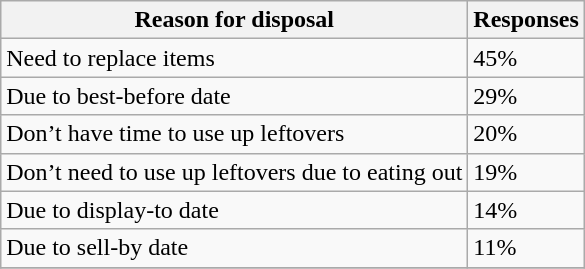<table class="wikitable" border="1" style="float: right; margin-left: 2em;" cell-spacing="3">
<tr>
<th>Reason for disposal</th>
<th>Responses</th>
</tr>
<tr>
<td>Need to replace items</td>
<td>45%</td>
</tr>
<tr>
<td>Due to best-before date</td>
<td>29%</td>
</tr>
<tr>
<td>Don’t have time to use up leftovers</td>
<td>20%</td>
</tr>
<tr>
<td>Don’t need to use up leftovers due to eating out</td>
<td>19%</td>
</tr>
<tr>
<td>Due to display-to date</td>
<td>14%</td>
</tr>
<tr>
<td>Due to sell-by date</td>
<td>11%</td>
</tr>
<tr>
</tr>
</table>
